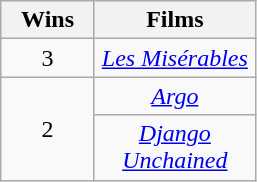<table class="wikitable" style="text-align: center">
<tr>
<th scope="col" width="55">Wins</th>
<th scope="col" width="100">Films</th>
</tr>
<tr>
<td align="center">3</td>
<td><em><a href='#'>Les Misérables</a></em></td>
</tr>
<tr>
<td rowspan=2 style="text-align:center">2</td>
<td><em><a href='#'>Argo</a></em></td>
</tr>
<tr>
<td><em><a href='#'>Django Unchained</a></em></td>
</tr>
</table>
